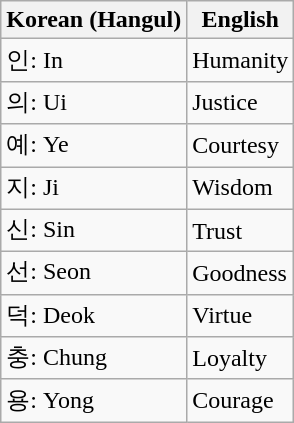<table class="wikitable">
<tr>
<th>Korean (Hangul)</th>
<th>English</th>
</tr>
<tr>
<td>인: In</td>
<td>Humanity</td>
</tr>
<tr>
<td>의: Ui</td>
<td>Justice</td>
</tr>
<tr>
<td>예: Ye</td>
<td>Courtesy</td>
</tr>
<tr>
<td>지: Ji</td>
<td>Wisdom</td>
</tr>
<tr>
<td>신: Sin</td>
<td>Trust</td>
</tr>
<tr>
<td>선: Seon</td>
<td>Goodness</td>
</tr>
<tr>
<td>덕: Deok</td>
<td>Virtue</td>
</tr>
<tr>
<td>충: Chung</td>
<td>Loyalty</td>
</tr>
<tr>
<td>용: Yong</td>
<td>Courage</td>
</tr>
</table>
